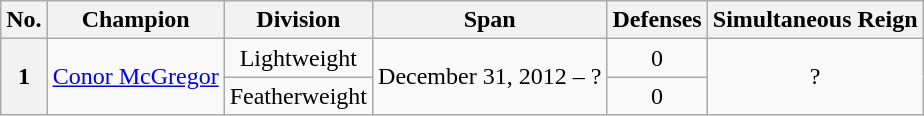<table class="wikitable">
<tr>
<th>No.</th>
<th>Champion</th>
<th>Division</th>
<th>Span</th>
<th>Defenses</th>
<th>Simultaneous Reign</th>
</tr>
<tr>
<th rowspan=2>1</th>
<td align=left rowspan=2> <a href='#'>Conor McGregor</a></td>
<td align=center rowspan=1>Lightweight</td>
<td align=center rowspan=2>December 31, 2012 – ?</td>
<td align=center>0</td>
<td align=center rowspan=2>?</td>
</tr>
<tr>
<td align=center rowspan=2>Featherweight</td>
<td align=center>0</td>
</tr>
</table>
